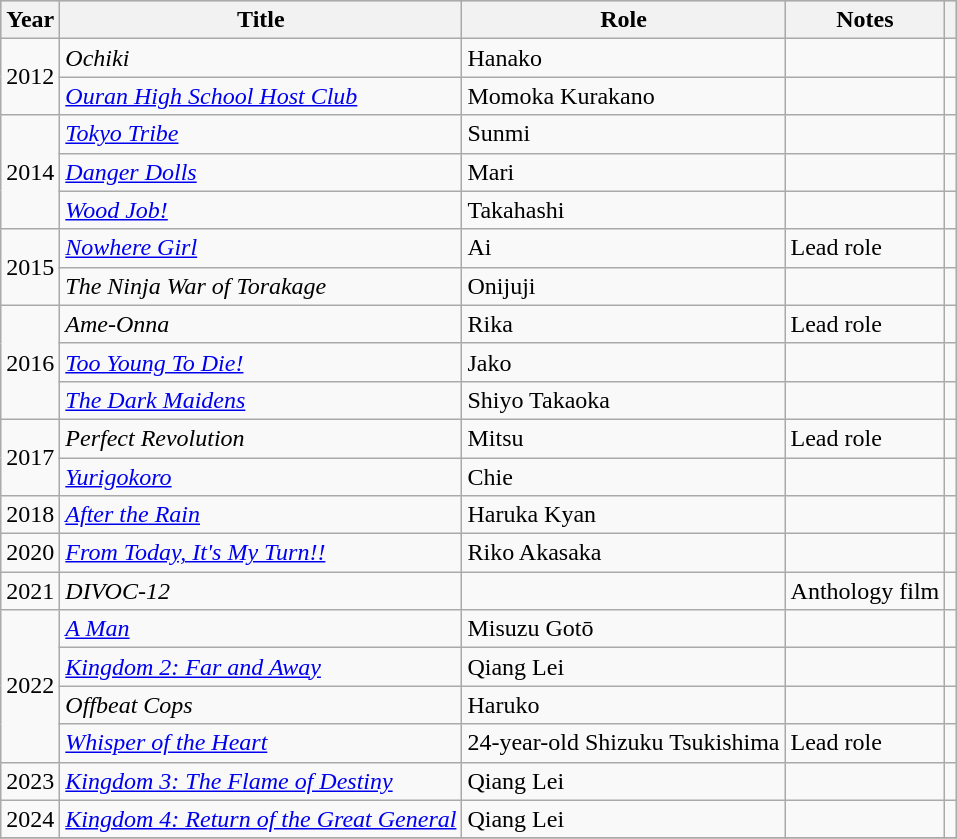<table class="wikitable sortable plainrowheaders">
<tr style="background:#ccc; text-align:center;">
<th scope="col">Year</th>
<th scope="col">Title</th>
<th scope="col">Role</th>
<th scope="col" class="unsortable">Notes</th>
<th scope="col" class="unsortable"></th>
</tr>
<tr>
<td rowspan=2>2012</td>
<td><em>Ochiki</em></td>
<td>Hanako</td>
<td></td>
<td></td>
</tr>
<tr>
<td><em><a href='#'>Ouran High School Host Club</a></em></td>
<td>Momoka Kurakano</td>
<td></td>
<td></td>
</tr>
<tr>
<td rowspan=3>2014</td>
<td><em><a href='#'>Tokyo Tribe</a></em></td>
<td>Sunmi</td>
<td></td>
<td></td>
</tr>
<tr>
<td><em><a href='#'>Danger Dolls</a></em></td>
<td>Mari</td>
<td></td>
<td></td>
</tr>
<tr>
<td><em><a href='#'>Wood Job!</a></em></td>
<td>Takahashi</td>
<td></td>
<td></td>
</tr>
<tr>
<td rowspan=2>2015</td>
<td><em><a href='#'>Nowhere Girl</a></em></td>
<td>Ai</td>
<td>Lead role</td>
<td></td>
</tr>
<tr>
<td><em>The Ninja War of Torakage</em></td>
<td>Onijuji</td>
<td></td>
<td></td>
</tr>
<tr>
<td rowspan=3>2016</td>
<td><em>Ame-Onna</em></td>
<td>Rika</td>
<td>Lead role</td>
<td></td>
</tr>
<tr>
<td><em><a href='#'>Too Young To Die!</a></em></td>
<td>Jako</td>
<td></td>
<td></td>
</tr>
<tr>
<td><em><a href='#'>The Dark Maidens</a></em></td>
<td>Shiyo Takaoka</td>
<td></td>
<td></td>
</tr>
<tr>
<td rowspan=2>2017</td>
<td><em>Perfect Revolution</em></td>
<td>Mitsu</td>
<td>Lead role</td>
<td></td>
</tr>
<tr>
<td><em><a href='#'>Yurigokoro</a></em></td>
<td>Chie</td>
<td></td>
<td></td>
</tr>
<tr>
<td>2018</td>
<td><em><a href='#'>After the Rain</a></em></td>
<td>Haruka Kyan</td>
<td></td>
<td></td>
</tr>
<tr>
<td>2020</td>
<td><em><a href='#'>From Today, It's My Turn!!</a></em></td>
<td>Riko Akasaka</td>
<td></td>
<td></td>
</tr>
<tr>
<td>2021</td>
<td><em>DIVOC-12</em></td>
<td></td>
<td>Anthology film</td>
<td></td>
</tr>
<tr>
<td rowspan=4>2022</td>
<td><em><a href='#'>A Man</a></em></td>
<td>Misuzu Gotō</td>
<td></td>
<td></td>
</tr>
<tr>
<td><em><a href='#'>Kingdom 2: Far and Away</a></em></td>
<td>Qiang Lei</td>
<td></td>
<td></td>
</tr>
<tr>
<td><em>Offbeat Cops</em></td>
<td>Haruko</td>
<td></td>
<td></td>
</tr>
<tr>
<td><em><a href='#'>Whisper of the Heart</a></em></td>
<td>24-year-old Shizuku Tsukishima</td>
<td>Lead role</td>
<td></td>
</tr>
<tr>
<td>2023</td>
<td><em><a href='#'>Kingdom 3: The Flame of Destiny</a></em></td>
<td>Qiang Lei</td>
<td></td>
<td></td>
</tr>
<tr>
<td>2024</td>
<td><em><a href='#'>Kingdom 4: Return of the Great General</a></em></td>
<td>Qiang Lei</td>
<td></td>
<td></td>
</tr>
<tr>
</tr>
</table>
